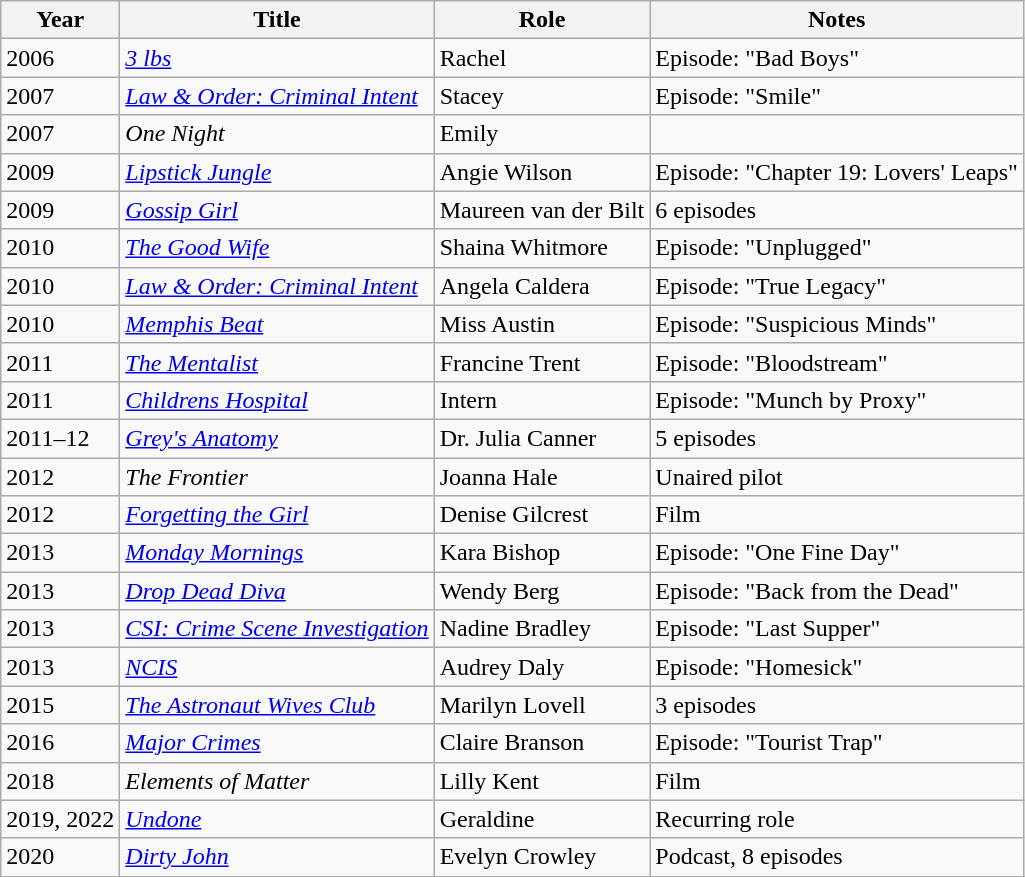<table class="wikitable sortable">
<tr>
<th>Year</th>
<th>Title</th>
<th>Role</th>
<th class="unsortable">Notes</th>
</tr>
<tr>
<td>2006</td>
<td><em><a href='#'>3 lbs</a></em></td>
<td>Rachel</td>
<td>Episode: "Bad Boys"</td>
</tr>
<tr>
<td>2007</td>
<td><em><a href='#'>Law & Order: Criminal Intent</a></em></td>
<td>Stacey</td>
<td>Episode: "Smile"</td>
</tr>
<tr>
<td>2007</td>
<td><em>One Night</em></td>
<td>Emily</td>
<td></td>
</tr>
<tr>
<td>2009</td>
<td><em><a href='#'>Lipstick Jungle</a></em></td>
<td>Angie Wilson</td>
<td>Episode: "Chapter 19: Lovers' Leaps"</td>
</tr>
<tr>
<td>2009</td>
<td><em><a href='#'>Gossip Girl</a></em></td>
<td>Maureen van der Bilt</td>
<td>6 episodes</td>
</tr>
<tr>
<td>2010</td>
<td><em><a href='#'>The Good Wife</a></em></td>
<td>Shaina Whitmore</td>
<td>Episode: "Unplugged"</td>
</tr>
<tr>
<td>2010</td>
<td><em><a href='#'>Law & Order: Criminal Intent</a></em></td>
<td>Angela Caldera</td>
<td>Episode: "True Legacy"</td>
</tr>
<tr>
<td>2010</td>
<td><em><a href='#'>Memphis Beat</a></em></td>
<td>Miss Austin</td>
<td>Episode: "Suspicious Minds"</td>
</tr>
<tr>
<td>2011</td>
<td><em><a href='#'>The Mentalist</a></em></td>
<td>Francine Trent</td>
<td>Episode: "Bloodstream"</td>
</tr>
<tr>
<td>2011</td>
<td><em><a href='#'>Childrens Hospital</a></em></td>
<td>Intern</td>
<td>Episode: "Munch by Proxy"</td>
</tr>
<tr>
<td>2011–12</td>
<td><em><a href='#'>Grey's Anatomy</a></em></td>
<td>Dr. Julia Canner</td>
<td>5 episodes</td>
</tr>
<tr>
<td>2012</td>
<td><em>The Frontier</em></td>
<td>Joanna Hale</td>
<td>Unaired pilot</td>
</tr>
<tr>
<td>2012</td>
<td><em><a href='#'>Forgetting the Girl</a></em></td>
<td>Denise Gilcrest</td>
<td>Film</td>
</tr>
<tr>
<td>2013</td>
<td><em><a href='#'>Monday Mornings</a></em></td>
<td>Kara Bishop</td>
<td>Episode: "One Fine Day"</td>
</tr>
<tr>
<td>2013</td>
<td><em><a href='#'>Drop Dead Diva</a></em></td>
<td>Wendy Berg</td>
<td>Episode: "Back from the Dead"</td>
</tr>
<tr>
<td>2013</td>
<td><em><a href='#'>CSI: Crime Scene Investigation</a></em></td>
<td>Nadine Bradley</td>
<td>Episode: "Last Supper"</td>
</tr>
<tr>
<td>2013</td>
<td><em><a href='#'>NCIS</a></em></td>
<td>Audrey Daly</td>
<td>Episode: "Homesick"</td>
</tr>
<tr>
<td>2015</td>
<td><em><a href='#'>The Astronaut Wives Club</a></em></td>
<td>Marilyn Lovell</td>
<td>3 episodes</td>
</tr>
<tr>
<td>2016</td>
<td><em><a href='#'>Major Crimes</a></em></td>
<td>Claire Branson</td>
<td>Episode: "Tourist Trap"</td>
</tr>
<tr>
<td>2018</td>
<td><em>Elements of Matter</em></td>
<td>Lilly Kent</td>
<td>Film</td>
</tr>
<tr>
<td>2019, 2022</td>
<td><em><a href='#'>Undone</a></em></td>
<td>Geraldine</td>
<td>Recurring role</td>
</tr>
<tr>
<td>2020</td>
<td><em><a href='#'>Dirty John</a></em></td>
<td>Evelyn Crowley</td>
<td>Podcast, 8 episodes</td>
</tr>
<tr>
</tr>
</table>
